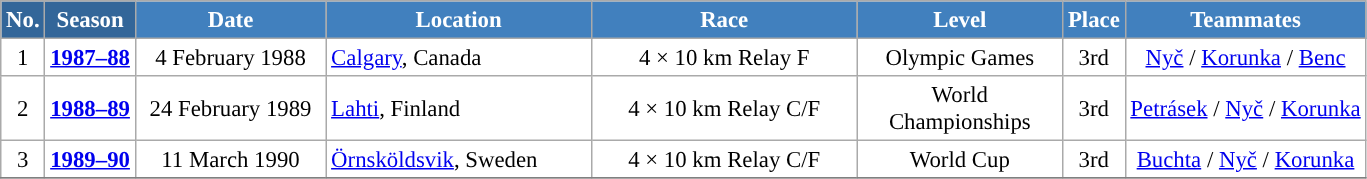<table class="wikitable sortable" style="font-size:95%; text-align:center; border:grey solid 1px; border-collapse:collapse; background:#ffffff;">
<tr style="background:#efefef;">
<th style="background-color:#369; color:white;">No.</th>
<th style="background-color:#369; color:white;">Season</th>
<th style="background-color:#4180be; color:white; width:120px;">Date</th>
<th style="background-color:#4180be; color:white; width:170px;">Location</th>
<th style="background-color:#4180be; color:white; width:170px;">Race</th>
<th style="background-color:#4180be; color:white; width:130px;">Level</th>
<th style="background-color:#4180be; color:white;">Place</th>
<th style="background-color:#4180be; color:white;">Teammates</th>
</tr>
<tr>
<td align=center>1</td>
<td rowspan=1 align=center><strong><a href='#'>1987–88</a></strong></td>
<td>4 February 1988</td>
<td align=left> <a href='#'>Calgary</a>, Canada</td>
<td>4 × 10 km Relay F</td>
<td>Olympic Games</td>
<td>3rd</td>
<td><a href='#'>Nyč</a> / <a href='#'>Korunka</a> / <a href='#'>Benc</a></td>
</tr>
<tr>
<td align=center>2</td>
<td rowspan=1 align=center><strong><a href='#'>1988–89</a></strong></td>
<td>24 February 1989</td>
<td align=left> <a href='#'>Lahti</a>, Finland</td>
<td>4 × 10 km Relay C/F</td>
<td>World Championships</td>
<td>3rd</td>
<td><a href='#'>Petrásek</a> / <a href='#'>Nyč</a> / <a href='#'>Korunka</a></td>
</tr>
<tr>
<td align=center>3</td>
<td rowspan=1 align=center><strong><a href='#'>1989–90</a></strong></td>
<td>11 March 1990</td>
<td align=left> <a href='#'>Örnsköldsvik</a>, Sweden</td>
<td>4 × 10 km Relay C/F</td>
<td>World Cup</td>
<td>3rd</td>
<td><a href='#'>Buchta</a> / <a href='#'>Nyč</a> / <a href='#'>Korunka</a></td>
</tr>
<tr>
</tr>
</table>
